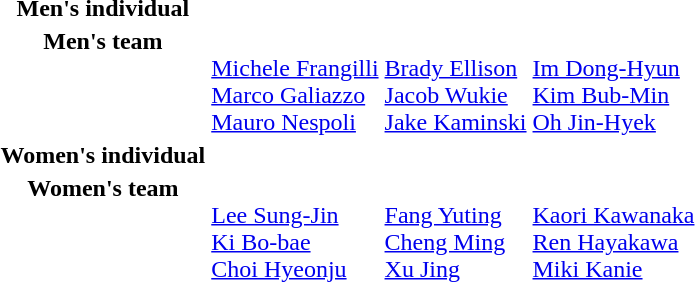<table>
<tr>
<th scope="row">Men's individual<br></th>
<td></td>
<td></td>
<td></td>
</tr>
<tr valign="top">
<th scope="row">Men's team<br></th>
<td><br><a href='#'>Michele Frangilli</a><br><a href='#'>Marco Galiazzo</a><br><a href='#'>Mauro Nespoli</a></td>
<td><br><a href='#'>Brady Ellison</a><br><a href='#'>Jacob Wukie</a><br><a href='#'>Jake Kaminski</a></td>
<td><br><a href='#'>Im Dong-Hyun</a><br><a href='#'>Kim Bub-Min</a><br><a href='#'>Oh Jin-Hyek</a></td>
</tr>
<tr>
<th scope="row">Women's individual<br></th>
<td></td>
<td></td>
<td></td>
</tr>
<tr valign="top">
<th scope="row">Women's team<br></th>
<td><br><a href='#'>Lee Sung-Jin</a><br><a href='#'>Ki Bo-bae</a><br><a href='#'>Choi Hyeonju</a></td>
<td><br><a href='#'>Fang Yuting</a><br><a href='#'>Cheng Ming</a><br><a href='#'>Xu Jing</a></td>
<td><br><a href='#'>Kaori Kawanaka</a><br><a href='#'>Ren Hayakawa</a><br><a href='#'>Miki Kanie</a></td>
</tr>
</table>
